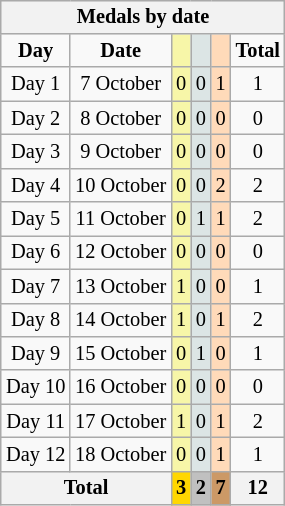<table class=wikitable style="font-size:85%;float:right;clear:right;">
<tr bgcolor=efefef>
<th colspan=6><strong>Medals by date</strong></th>
</tr>
<tr align=center>
<td><strong>Day</strong></td>
<td><strong>Date</strong></td>
<td bgcolor=#f7f6a8></td>
<td bgcolor=#dce5e5></td>
<td bgcolor=#ffdab9></td>
<td><strong>Total</strong></td>
</tr>
<tr align=center>
<td>Day 1</td>
<td>7 October</td>
<td bgcolor=F7F6A8>0</td>
<td bgcolor=DCE5E5>0</td>
<td bgcolor=FFDAB9>1</td>
<td>1</td>
</tr>
<tr align=center>
<td>Day 2</td>
<td>8 October</td>
<td bgcolor=F7F6A8>0</td>
<td bgcolor=DCE5E5>0</td>
<td bgcolor=FFDAB9>0</td>
<td>0</td>
</tr>
<tr align=center>
<td>Day 3</td>
<td>9 October</td>
<td bgcolor=F7F6A8>0</td>
<td bgcolor=DCE5E5>0</td>
<td bgcolor=FFDAB9>0</td>
<td>0</td>
</tr>
<tr align=center>
<td>Day 4</td>
<td>10 October</td>
<td bgcolor=F7F6A8>0</td>
<td bgcolor=DCE5E5>0</td>
<td bgcolor=FFDAB9>2</td>
<td>2</td>
</tr>
<tr align=center>
<td>Day 5</td>
<td>11 October</td>
<td bgcolor=F7F6A8>0</td>
<td bgcolor=DCE5E5>1</td>
<td bgcolor=FFDAB9>1</td>
<td>2</td>
</tr>
<tr align=center>
<td>Day 6</td>
<td>12 October</td>
<td bgcolor=F7F6A8>0</td>
<td bgcolor=DCE5E5>0</td>
<td bgcolor=FFDAB9>0</td>
<td>0</td>
</tr>
<tr align=center>
<td>Day 7</td>
<td>13 October</td>
<td bgcolor=F7F6A8>1</td>
<td bgcolor=DCE5E5>0</td>
<td bgcolor=FFDAB9>0</td>
<td>1</td>
</tr>
<tr align=center>
<td>Day 8</td>
<td>14 October</td>
<td bgcolor=F7F6A8>1</td>
<td bgcolor=DCE5E5>0</td>
<td bgcolor=FFDAB9>1</td>
<td>2</td>
</tr>
<tr align=center>
<td>Day 9</td>
<td>15 October</td>
<td bgcolor=F7F6A8>0</td>
<td bgcolor=DCE5E5>1</td>
<td bgcolor=FFDAB9>0</td>
<td>1</td>
</tr>
<tr align=center>
<td>Day 10</td>
<td>16 October</td>
<td bgcolor=F7F6A8>0</td>
<td bgcolor=DCE5E5>0</td>
<td bgcolor=FFDAB9>0</td>
<td>0</td>
</tr>
<tr align=center>
<td>Day 11</td>
<td>17 October</td>
<td bgcolor=F7F6A8>1</td>
<td bgcolor=DCE5E5>0</td>
<td bgcolor=FFDAB9>1</td>
<td>2</td>
</tr>
<tr align=center>
<td>Day 12</td>
<td>18 October</td>
<td bgcolor=F7F6A8>0</td>
<td bgcolor=DCE5E5>0</td>
<td bgcolor=FFDAB9>1</td>
<td>1</td>
</tr>
<tr>
<th colspan=2><strong>Total</strong></th>
<th style="background:gold"><strong>3</strong></th>
<th style="background:silver"><strong>2</strong></th>
<th style="background:#c96"><strong>7</strong></th>
<th><strong>12</strong></th>
</tr>
</table>
